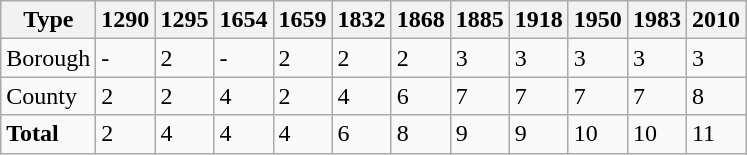<table class="wikitable">
<tr>
<th>Type</th>
<th>1290</th>
<th>1295</th>
<th>1654</th>
<th>1659</th>
<th>1832</th>
<th>1868</th>
<th>1885</th>
<th>1918</th>
<th>1950</th>
<th>1983</th>
<th>2010</th>
</tr>
<tr>
<td>Borough</td>
<td>-</td>
<td>2</td>
<td>-</td>
<td>2</td>
<td>2</td>
<td>2</td>
<td>3</td>
<td>3</td>
<td>3</td>
<td>3</td>
<td>3</td>
</tr>
<tr>
<td>County</td>
<td>2</td>
<td>2</td>
<td>4</td>
<td>2</td>
<td>4</td>
<td>6</td>
<td>7</td>
<td>7</td>
<td>7</td>
<td>7</td>
<td>8</td>
</tr>
<tr>
<td><strong>Total</strong></td>
<td>2</td>
<td>4</td>
<td>4</td>
<td>4</td>
<td>6</td>
<td>8</td>
<td>9</td>
<td>9</td>
<td>10</td>
<td>10</td>
<td>11</td>
</tr>
</table>
